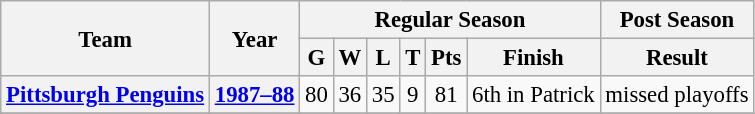<table class="wikitable" style="font-size: 95%; text-align:center;">
<tr>
<th rowspan="2">Team</th>
<th rowspan="2">Year</th>
<th colspan="6">Regular Season</th>
<th colspan="1">Post Season</th>
</tr>
<tr>
<th>G</th>
<th>W</th>
<th>L</th>
<th>T</th>
<th>Pts</th>
<th>Finish</th>
<th>Result</th>
</tr>
<tr>
<th><a href='#'>Pittsburgh Penguins</a></th>
<th><a href='#'>1987–88</a></th>
<td>80</td>
<td>36</td>
<td>35</td>
<td>9</td>
<td>81</td>
<td>6th in Patrick</td>
<td>missed playoffs</td>
</tr>
<tr>
</tr>
</table>
